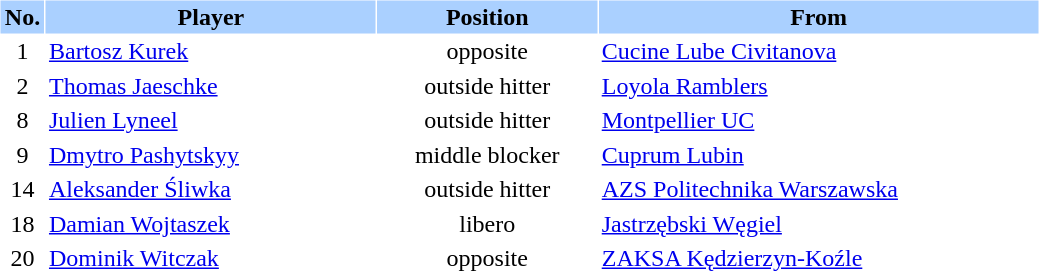<table border="0" cellspacing="1" cellpadding="2">
<tr bgcolor=#AAD0FF>
<th width=4%>No.</th>
<th width=30%>Player</th>
<th width=20%>Position</th>
<th width=40%>From</th>
</tr>
<tr>
<td align=center>1</td>
<td> <a href='#'>Bartosz Kurek</a></td>
<td align=center>opposite</td>
<td><a href='#'>Cucine Lube Civitanova</a></td>
</tr>
<tr>
<td align=center>2</td>
<td> <a href='#'>Thomas Jaeschke</a></td>
<td align=center>outside hitter</td>
<td><a href='#'>Loyola Ramblers</a></td>
</tr>
<tr>
<td align=center>8</td>
<td> <a href='#'>Julien Lyneel</a></td>
<td align=center>outside hitter</td>
<td><a href='#'>Montpellier UC</a></td>
</tr>
<tr>
<td align=center>9</td>
<td> <a href='#'>Dmytro Pashytskyy</a></td>
<td align=center>middle blocker</td>
<td><a href='#'>Cuprum Lubin</a></td>
</tr>
<tr>
<td align=center>14</td>
<td> <a href='#'>Aleksander Śliwka</a></td>
<td align=center>outside hitter</td>
<td><a href='#'>AZS Politechnika Warszawska</a></td>
</tr>
<tr>
<td align=center>18</td>
<td> <a href='#'>Damian Wojtaszek</a></td>
<td align=center>libero</td>
<td><a href='#'>Jastrzębski Węgiel</a></td>
</tr>
<tr>
<td align=center>20</td>
<td> <a href='#'>Dominik Witczak</a></td>
<td align=center>opposite</td>
<td><a href='#'>ZAKSA Kędzierzyn-Koźle</a></td>
</tr>
<tr>
</tr>
</table>
